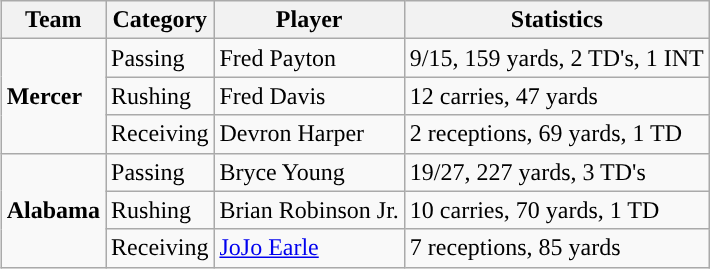<table class="wikitable" style="float: right;">
<tr>
<th>Team</th>
<th>Category</th>
<th>Player</th>
<th>Statistics</th>
</tr>
<tr>
<td rowspan=3><strong>Mercer</strong></td>
<td>Passing</td>
<td>Fred Payton</td>
<td>9/15, 159 yards, 2 TD's, 1 INT</td>
</tr>
<tr>
<td>Rushing</td>
<td>Fred Davis</td>
<td>12 carries, 47 yards</td>
</tr>
<tr>
<td>Receiving</td>
<td>Devron Harper</td>
<td>2 receptions, 69 yards, 1 TD</td>
</tr>
<tr>
<td rowspan=3><strong>Alabama</strong></td>
<td>Passing</td>
<td>Bryce Young</td>
<td>19/27, 227 yards, 3 TD's</td>
</tr>
<tr>
<td>Rushing</td>
<td>Brian Robinson Jr.</td>
<td>10 carries, 70 yards, 1 TD</td>
</tr>
<tr>
<td>Receiving</td>
<td><a href='#'>JoJo Earle</a></td>
<td>7 receptions, 85 yards</td>
</tr>
</table>
